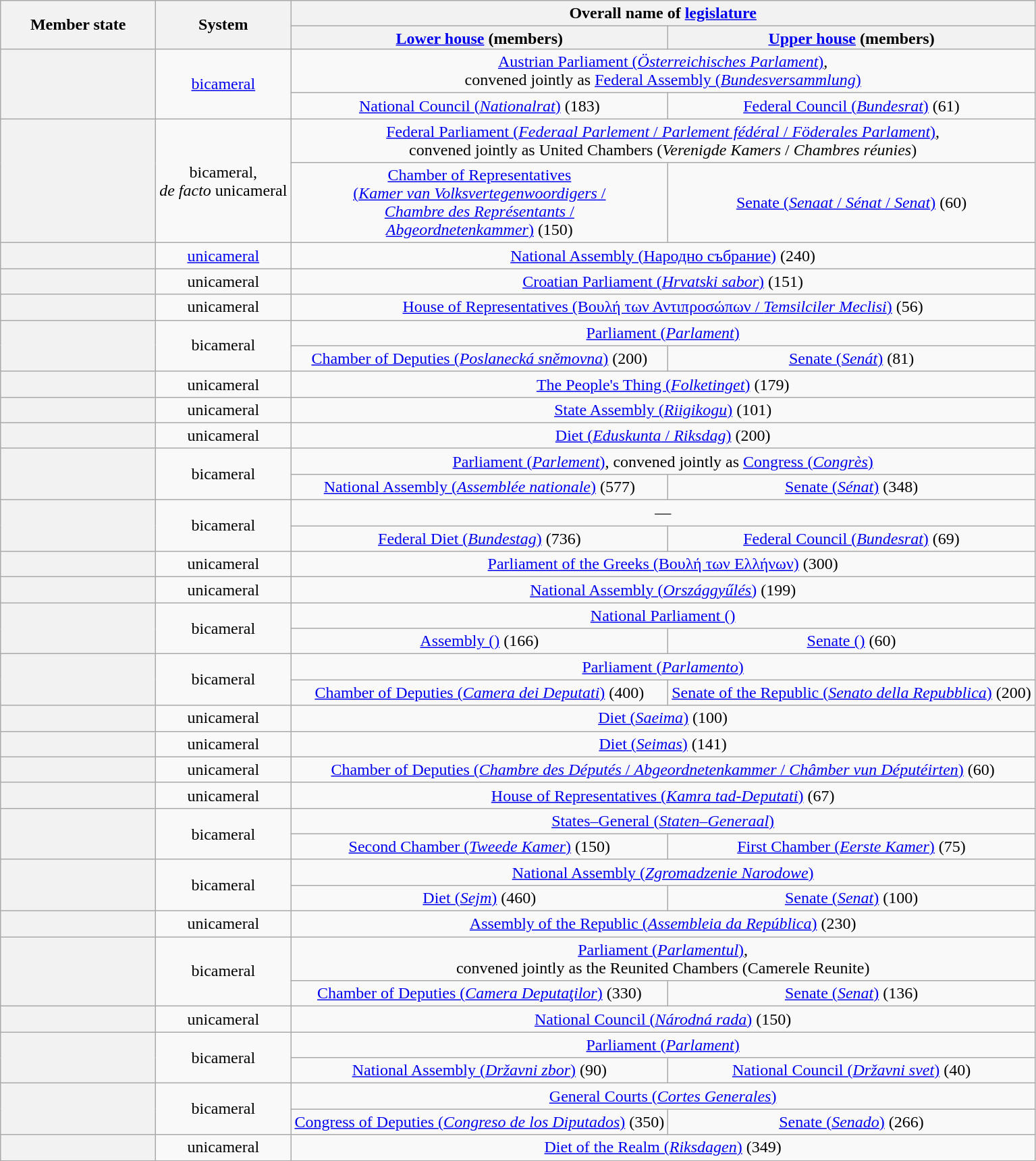<table class="wikitable" style="font-size:100%; white-space:nowrap; text-align:center; align:center">
<tr>
<th style="width:15%" rowspan="2">Member state</th>
<th rowspan="2">System</th>
<th colspan="2">Overall name of <a href='#'>legislature</a></th>
</tr>
<tr>
<th style="line-height:95%"><a href='#'>Lower house</a> (members)</th>
<th style="line-height:95%"><a href='#'>Upper house</a> (members)</th>
</tr>
<tr>
<th rowspan="2" style="text-align:left"></th>
<td rowspan="2"><a href='#'>bicameral</a></td>
<td colspan="2"><a href='#'>Austrian Parliament (<em>Österreichisches Parlament</em>)</a>,<br>convened jointly as <a href='#'>Federal Assembly (<em>Bundesversammlung</em>)</a></td>
</tr>
<tr>
<td><a href='#'>National Council (<em>Nationalrat</em>)</a> (183)</td>
<td><a href='#'>Federal Council (<em>Bundesrat</em>)</a> (61)</td>
</tr>
<tr>
<th rowspan="2" style="text-align:left"></th>
<td rowspan="2">bicameral,<br><em>de facto</em> unicameral</td>
<td colspan="2"><a href='#'>Federal Parliament (<em>Federaal Parlement</em> / <em>Parlement fédéral</em> / <em>Föderales Parlament</em>)</a>,<br>convened jointly as United Chambers (<em>Verenigde Kamers</em> / <em>Chambres réunies</em>)</td>
</tr>
<tr>
<td><a href='#'>Chamber of Representatives<br>(<em>Kamer van Volksvertegenwoordigers</em> /<br><em>Chambre des Représentants</em> /<br><em>Abgeordnetenkammer</em>)</a> (150)</td>
<td><a href='#'>Senate (<em>Senaat</em> / <em>Sénat</em> / <em>Senat</em>)</a> (60)</td>
</tr>
<tr>
<th style="text-align:left"></th>
<td><a href='#'>unicameral</a></td>
<td colspan="2"><a href='#'>National Assembly (Народно събрание)</a> (240)</td>
</tr>
<tr>
<th style="text-align:left"></th>
<td>unicameral</td>
<td colspan="2"><a href='#'>Croatian Parliament (<em>Hrvatski sabor</em>)</a> (151)</td>
</tr>
<tr>
<th style="text-align:left"></th>
<td>unicameral</td>
<td colspan="2"><a href='#'>House of Representatives (Βουλή των Αντιπροσώπων / <em>Temsilciler Meclisi</em>)</a> (56)</td>
</tr>
<tr>
<th rowspan="2" style="text-align:left"></th>
<td rowspan="2">bicameral</td>
<td colspan="2"><a href='#'>Parliament (<em>Parlament</em>)</a></td>
</tr>
<tr>
<td><a href='#'>Chamber of Deputies (<em>Poslanecká sněmovna</em>)</a> (200)</td>
<td><a href='#'>Senate (<em>Senát</em>)</a> (81)</td>
</tr>
<tr>
<th style="text-align:left"></th>
<td>unicameral</td>
<td colspan="2"><a href='#'>The People's Thing (<em>Folketinget</em>)</a> (179)</td>
</tr>
<tr>
<th style="text-align:left"></th>
<td>unicameral</td>
<td colspan="2"><a href='#'>State Assembly (<em>Riigikogu</em>)</a> (101)</td>
</tr>
<tr>
<th style="text-align:left"></th>
<td>unicameral</td>
<td colspan="2"><a href='#'>Diet (<em>Eduskunta</em> / <em>Riksdag</em>)</a> (200)</td>
</tr>
<tr>
<th rowspan="2" style="text-align:left"></th>
<td rowspan="2">bicameral</td>
<td colspan="2"><a href='#'>Parliament (<em>Parlement</em>)</a>, convened jointly as <a href='#'>Congress (<em>Congrès</em>)</a></td>
</tr>
<tr>
<td><a href='#'>National Assembly (<em>Assemblée nationale</em>)</a> (577)</td>
<td><a href='#'>Senate (<em>Sénat</em>)</a> (348)</td>
</tr>
<tr>
<th rowspan="2" style="text-align:left"></th>
<td rowspan="2">bicameral</td>
<td colspan="2">—</td>
</tr>
<tr>
<td><a href='#'>Federal Diet (<em>Bundestag</em>)</a> (736)</td>
<td><a href='#'>Federal Council (<em>Bundesrat</em>)</a> (69)</td>
</tr>
<tr>
<th style="text-align:left"></th>
<td>unicameral</td>
<td colspan="2"><a href='#'>Parliament of the Greeks (Βουλή των Ελλήνων)</a> (300)</td>
</tr>
<tr>
<th style="text-align:left"></th>
<td>unicameral</td>
<td colspan="2"><a href='#'>National Assembly (<em>Országgyűlés</em>)</a> (199)</td>
</tr>
<tr>
<th rowspan="2" style="text-align:left"></th>
<td rowspan="2">bicameral</td>
<td colspan="2"><a href='#'>National Parliament ()</a></td>
</tr>
<tr>
<td><a href='#'>Assembly ()</a> (166)</td>
<td><a href='#'>Senate ()</a> (60)</td>
</tr>
<tr>
<th rowspan="2" style="text-align:left"></th>
<td rowspan="2">bicameral</td>
<td colspan="2"><a href='#'>Parliament (<em>Parlamento</em>)</a></td>
</tr>
<tr>
<td><a href='#'>Chamber of Deputies (<em>Camera dei Deputati</em>)</a> (400)</td>
<td><a href='#'>Senate of the Republic (<em>Senato della Repubblica</em>)</a> (200)</td>
</tr>
<tr>
<th style="text-align:left"></th>
<td>unicameral</td>
<td colspan="2"><a href='#'>Diet (<em>Saeima</em>)</a> (100)</td>
</tr>
<tr>
<th style="text-align:left"></th>
<td>unicameral</td>
<td colspan="2"><a href='#'>Diet (<em>Seimas</em>)</a> (141)</td>
</tr>
<tr>
<th style="text-align:left"></th>
<td>unicameral</td>
<td colspan="2"><a href='#'>Chamber of Deputies (<em>Chambre des Députés</em> / <em>Abgeordnetenkammer</em> / <em>Châmber vun Députéirten</em>)</a> (60)</td>
</tr>
<tr>
<th style="text-align:left"></th>
<td>unicameral</td>
<td colspan="2"><a href='#'>House of Representatives (<em>Kamra tad-Deputati</em>)</a> (67)</td>
</tr>
<tr>
<th rowspan="2" style="text-align:left"></th>
<td rowspan="2">bicameral</td>
<td colspan="2"><a href='#'>States–General (<em>Staten–Generaal</em>)</a></td>
</tr>
<tr>
<td><a href='#'>Second Chamber (<em>Tweede Kamer</em>)</a> (150)</td>
<td><a href='#'>First Chamber (<em>Eerste Kamer</em>)</a> (75)</td>
</tr>
<tr>
<th rowspan="2" style="text-align:left"></th>
<td rowspan="2">bicameral</td>
<td colspan="2"><a href='#'>National Assembly (<em>Zgromadzenie Narodowe</em>)</a></td>
</tr>
<tr>
<td><a href='#'>Diet (<em>Sejm</em>)</a> (460)</td>
<td><a href='#'>Senate (<em>Senat</em>)</a> (100)</td>
</tr>
<tr>
<th style="text-align:left"></th>
<td>unicameral</td>
<td colspan="2"><a href='#'>Assembly of the Republic (<em>Assembleia da República</em>)</a> (230)</td>
</tr>
<tr>
<th rowspan="2" style="text-align:left"></th>
<td rowspan="2">bicameral</td>
<td colspan="2"><a href='#'>Parliament (<em>Parlamentul</em>)</a>,<br>convened jointly as the Reunited Chambers (Camerele Reunite)</td>
</tr>
<tr>
<td><a href='#'>Chamber of Deputies (<em>Camera Deputaţilor</em>)</a> (330)</td>
<td><a href='#'>Senate (<em>Senat</em>)</a> (136)</td>
</tr>
<tr>
<th style="text-align:left"></th>
<td>unicameral</td>
<td colspan="2"><a href='#'>National Council (<em>Národná rada</em>)</a> (150)</td>
</tr>
<tr>
<th rowspan="2" style="text-align:left"></th>
<td rowspan="2">bicameral</td>
<td colspan="2"><a href='#'>Parliament (<em>Parlament</em>)</a></td>
</tr>
<tr>
<td><a href='#'>National Assembly (<em>Državni zbor</em>)</a> (90)</td>
<td><a href='#'>National Council (<em>Državni svet</em>)</a> (40)</td>
</tr>
<tr>
<th rowspan="2" style="text-align:left"></th>
<td rowspan="2">bicameral</td>
<td colspan="2"><a href='#'>General Courts (<em>Cortes Generales</em>)</a></td>
</tr>
<tr>
<td><a href='#'>Congress of Deputies (<em>Congreso de los Diputados</em>)</a> (350)</td>
<td><a href='#'>Senate (<em>Senado</em>)</a> (266)</td>
</tr>
<tr>
<th style="text-align:left"></th>
<td>unicameral</td>
<td colspan="2"><a href='#'>Diet of the Realm (<em>Riksdagen</em>)</a> (349)</td>
</tr>
</table>
